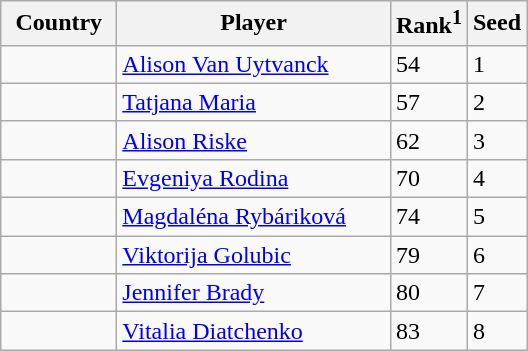<table class="sortable wikitable">
<tr>
<th width="70">Country</th>
<th width="175">Player</th>
<th>Rank<sup>1</sup></th>
<th>Seed</th>
</tr>
<tr>
<td></td>
<td><a href='#'>Alison Van Uytvanck</a></td>
<td>54</td>
<td>1</td>
</tr>
<tr>
<td></td>
<td><a href='#'>Tatjana Maria</a></td>
<td>57</td>
<td>2</td>
</tr>
<tr>
<td></td>
<td><a href='#'>Alison Riske</a></td>
<td>62</td>
<td>3</td>
</tr>
<tr>
<td></td>
<td><a href='#'>Evgeniya Rodina</a></td>
<td>70</td>
<td>4</td>
</tr>
<tr>
<td></td>
<td><a href='#'>Magdaléna Rybáriková</a></td>
<td>74</td>
<td>5</td>
</tr>
<tr>
<td></td>
<td><a href='#'>Viktorija Golubic</a></td>
<td>79</td>
<td>6</td>
</tr>
<tr>
<td></td>
<td><a href='#'>Jennifer Brady</a></td>
<td>80</td>
<td>7</td>
</tr>
<tr>
<td></td>
<td><a href='#'>Vitalia Diatchenko</a></td>
<td>83</td>
<td>8</td>
</tr>
</table>
